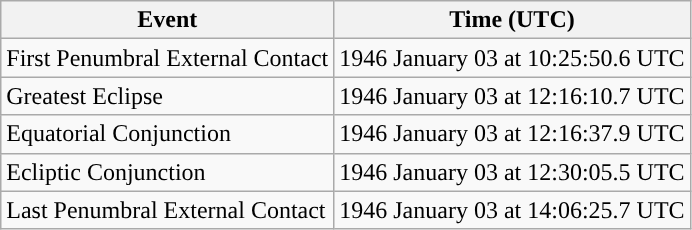<table class="wikitable">
<tr>
<th>Event</th>
<th>Time (UTC)</th>
</tr>
<tr>
<td>First Penumbral External Contact</td>
<td>1946 January 03 at 10:25:50.6 UTC</td>
</tr>
<tr>
<td>Greatest Eclipse</td>
<td>1946 January 03 at 12:16:10.7 UTC</td>
</tr>
<tr>
<td>Equatorial Conjunction</td>
<td>1946 January 03 at 12:16:37.9 UTC</td>
</tr>
<tr>
<td>Ecliptic Conjunction</td>
<td>1946 January 03 at 12:30:05.5 UTC</td>
</tr>
<tr>
<td>Last Penumbral External Contact</td>
<td>1946 January 03 at 14:06:25.7 UTC</td>
</tr>
</table>
